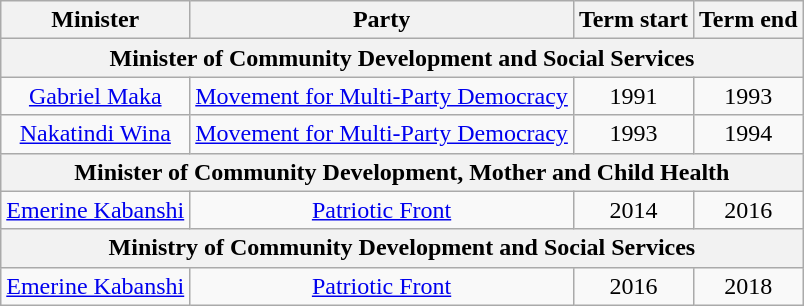<table class=wikitable style=text-align:center>
<tr>
<th>Minister</th>
<th>Party</th>
<th>Term start</th>
<th>Term end</th>
</tr>
<tr>
<th colspan=4>Minister of Community Development and Social Services</th>
</tr>
<tr>
<td><a href='#'>Gabriel Maka</a></td>
<td><a href='#'>Movement for Multi-Party Democracy</a></td>
<td>1991</td>
<td>1993</td>
</tr>
<tr>
<td><a href='#'>Nakatindi Wina</a></td>
<td><a href='#'>Movement for Multi-Party Democracy</a></td>
<td>1993</td>
<td>1994</td>
</tr>
<tr>
<th colspan=4>Minister of Community Development, Mother and Child Health</th>
</tr>
<tr>
<td><a href='#'>Emerine Kabanshi</a></td>
<td><a href='#'>Patriotic Front</a></td>
<td>2014</td>
<td>2016</td>
</tr>
<tr>
<th colspan=4>Ministry of Community Development and Social Services</th>
</tr>
<tr>
<td><a href='#'>Emerine Kabanshi</a></td>
<td><a href='#'>Patriotic Front</a></td>
<td>2016</td>
<td>2018</td>
</tr>
</table>
